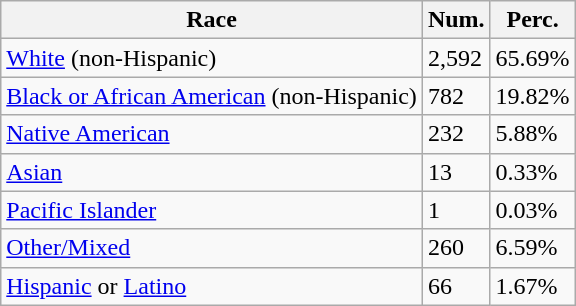<table class="wikitable">
<tr>
<th>Race</th>
<th>Num.</th>
<th>Perc.</th>
</tr>
<tr>
<td><a href='#'>White</a> (non-Hispanic)</td>
<td>2,592</td>
<td>65.69%</td>
</tr>
<tr>
<td><a href='#'>Black or African American</a> (non-Hispanic)</td>
<td>782</td>
<td>19.82%</td>
</tr>
<tr>
<td><a href='#'>Native American</a></td>
<td>232</td>
<td>5.88%</td>
</tr>
<tr>
<td><a href='#'>Asian</a></td>
<td>13</td>
<td>0.33%</td>
</tr>
<tr>
<td><a href='#'>Pacific Islander</a></td>
<td>1</td>
<td>0.03%</td>
</tr>
<tr>
<td><a href='#'>Other/Mixed</a></td>
<td>260</td>
<td>6.59%</td>
</tr>
<tr>
<td><a href='#'>Hispanic</a> or <a href='#'>Latino</a></td>
<td>66</td>
<td>1.67%</td>
</tr>
</table>
